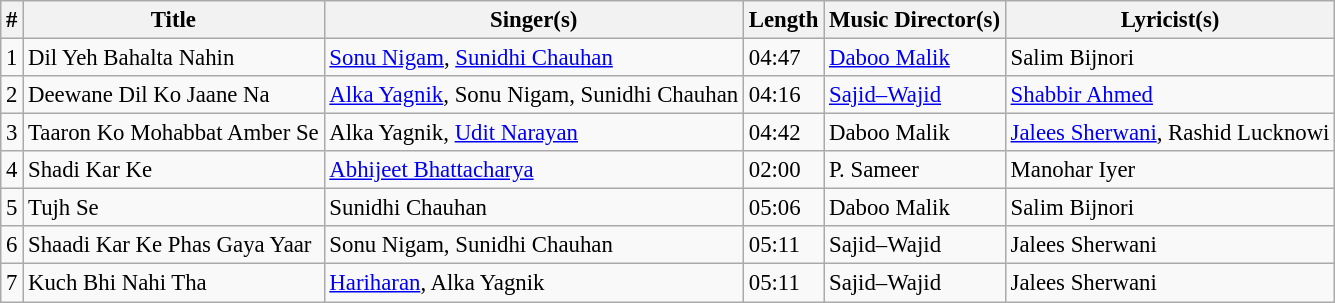<table class="wikitable" style="font-size:95%;">
<tr>
<th>#</th>
<th>Title</th>
<th>Singer(s)</th>
<th>Length</th>
<th>Music Director(s)</th>
<th>Lyricist(s)</th>
</tr>
<tr>
<td>1</td>
<td>Dil Yeh Bahalta Nahin</td>
<td><a href='#'>Sonu Nigam</a>, <a href='#'>Sunidhi Chauhan</a></td>
<td>04:47</td>
<td><a href='#'>Daboo Malik</a></td>
<td>Salim Bijnori</td>
</tr>
<tr>
<td>2</td>
<td>Deewane Dil Ko Jaane Na</td>
<td><a href='#'>Alka Yagnik</a>, Sonu Nigam, Sunidhi Chauhan</td>
<td>04:16</td>
<td><a href='#'>Sajid–Wajid</a></td>
<td><a href='#'>Shabbir Ahmed</a></td>
</tr>
<tr>
<td>3</td>
<td>Taaron Ko Mohabbat Amber Se</td>
<td>Alka Yagnik, <a href='#'>Udit Narayan</a></td>
<td>04:42</td>
<td>Daboo Malik</td>
<td><a href='#'>Jalees Sherwani</a>, Rashid Lucknowi</td>
</tr>
<tr>
<td>4</td>
<td>Shadi Kar Ke</td>
<td><a href='#'>Abhijeet Bhattacharya</a></td>
<td>02:00</td>
<td>P. Sameer</td>
<td>Manohar Iyer</td>
</tr>
<tr>
<td>5</td>
<td>Tujh Se</td>
<td>Sunidhi Chauhan</td>
<td>05:06</td>
<td>Daboo Malik</td>
<td>Salim Bijnori</td>
</tr>
<tr>
<td>6</td>
<td>Shaadi Kar Ke Phas Gaya Yaar</td>
<td>Sonu Nigam, Sunidhi Chauhan</td>
<td>05:11</td>
<td>Sajid–Wajid</td>
<td>Jalees Sherwani</td>
</tr>
<tr>
<td>7</td>
<td>Kuch Bhi Nahi Tha</td>
<td><a href='#'>Hariharan</a>, Alka Yagnik</td>
<td>05:11</td>
<td>Sajid–Wajid</td>
<td>Jalees Sherwani</td>
</tr>
</table>
